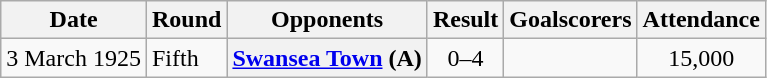<table class="wikitable plainrowheaders">
<tr>
<th scope=col>Date</th>
<th scope=col>Round</th>
<th scope=col>Opponents</th>
<th scope=col>Result</th>
<th scope=col class=unsortable>Goalscorers</th>
<th scope=col>Attendance</th>
</tr>
<tr>
<td>3 March 1925</td>
<td>Fifth</td>
<th scope=row><a href='#'>Swansea Town</a> (A)</th>
<td align=center>0–4</td>
<td></td>
<td align=center>15,000</td>
</tr>
</table>
